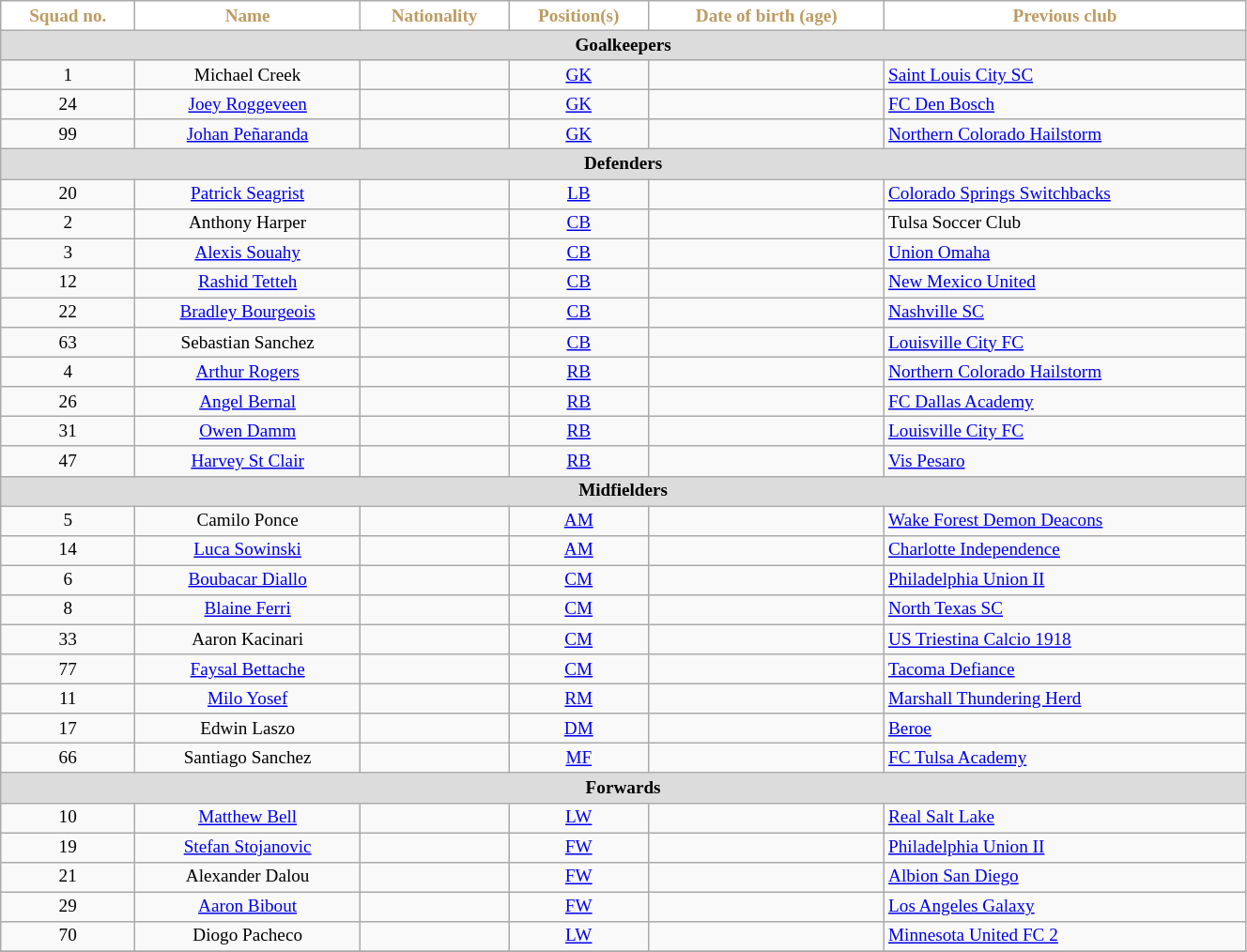<table class="wikitable" style="text-align:center; font-size:80%; width:70%;">
<tr>
<th style="background:#FFFFFF; color:#BD9B60; text-align:center;">Squad no.</th>
<th style="background:#FFFFFF; color:#BD9B60; text-align:center;">Name</th>
<th style="background:#FFFFFF; color:#BD9B60; text-align:center;">Nationality</th>
<th style="background:#FFFFFF; color:#BD9B60; text-align:center;">Position(s)</th>
<th style="background:#FFFFFF; color:#BD9B60; text-align:center;">Date of birth (age)</th>
<th style="background:#FFFFFF; color:#BD9B60; text-align:center;">Previous club</th>
</tr>
<tr>
<th colspan="9" style="background:#dcdcdc; text-align:center;">Goalkeepers</th>
</tr>
<tr>
<td>1</td>
<td>Michael Creek</td>
<td></td>
<td><a href='#'>GK</a></td>
<td></td>
<td align=left> <a href='#'>Saint Louis City SC</a></td>
</tr>
<tr>
<td>24</td>
<td><a href='#'>Joey Roggeveen</a></td>
<td></td>
<td><a href='#'>GK</a></td>
<td></td>
<td align=left> <a href='#'>FC Den Bosch</a></td>
</tr>
<tr>
<td>99</td>
<td><a href='#'>Johan Peñaranda</a></td>
<td></td>
<td><a href='#'>GK</a></td>
<td></td>
<td align=left> <a href='#'>Northern Colorado Hailstorm</a></td>
</tr>
<tr>
<th colspan="9" style="background:#dcdcdc; text-align:center;">Defenders</th>
</tr>
<tr>
<td>20</td>
<td><a href='#'>Patrick Seagrist</a></td>
<td></td>
<td><a href='#'>LB</a></td>
<td></td>
<td align=left> <a href='#'>Colorado Springs Switchbacks</a></td>
</tr>
<tr>
<td>2</td>
<td>Anthony Harper</td>
<td></td>
<td><a href='#'>CB</a></td>
<td></td>
<td align=left> Tulsa Soccer Club</td>
</tr>
<tr>
<td>3</td>
<td><a href='#'>Alexis Souahy</a></td>
<td></td>
<td><a href='#'>CB</a></td>
<td></td>
<td align=left> <a href='#'>Union Omaha</a></td>
</tr>
<tr>
<td>12</td>
<td><a href='#'>Rashid Tetteh</a></td>
<td></td>
<td><a href='#'>CB</a></td>
<td></td>
<td align=left> <a href='#'>New Mexico United</a></td>
</tr>
<tr>
<td>22</td>
<td><a href='#'>Bradley Bourgeois</a></td>
<td></td>
<td><a href='#'>CB</a></td>
<td></td>
<td align=left> <a href='#'>Nashville SC</a></td>
</tr>
<tr>
<td>63</td>
<td>Sebastian Sanchez</td>
<td></td>
<td><a href='#'>CB</a></td>
<td></td>
<td align=left> <a href='#'>Louisville City FC</a></td>
</tr>
<tr>
<td>4</td>
<td><a href='#'>Arthur Rogers</a></td>
<td></td>
<td><a href='#'>RB</a></td>
<td></td>
<td align=left> <a href='#'>Northern Colorado Hailstorm</a></td>
</tr>
<tr>
<td>26</td>
<td><a href='#'>Angel Bernal</a></td>
<td></td>
<td><a href='#'>RB</a></td>
<td></td>
<td align=left> <a href='#'>FC Dallas Academy</a></td>
</tr>
<tr>
<td>31</td>
<td><a href='#'>Owen Damm</a></td>
<td></td>
<td><a href='#'>RB</a></td>
<td></td>
<td align=left> <a href='#'>Louisville City FC</a></td>
</tr>
<tr>
<td>47</td>
<td><a href='#'>Harvey St Clair</a></td>
<td></td>
<td><a href='#'>RB</a></td>
<td></td>
<td align=left> <a href='#'>Vis Pesaro</a></td>
</tr>
<tr>
<th colspan="9" style="background:#dcdcdc; text-align:center;">Midfielders</th>
</tr>
<tr>
<td>5</td>
<td>Camilo Ponce</td>
<td></td>
<td><a href='#'>AM</a></td>
<td></td>
<td align=left> <a href='#'>Wake Forest Demon Deacons</a></td>
</tr>
<tr>
<td>14</td>
<td><a href='#'>Luca Sowinski</a></td>
<td></td>
<td><a href='#'>AM</a></td>
<td></td>
<td align=left> <a href='#'>Charlotte Independence</a></td>
</tr>
<tr>
<td>6</td>
<td><a href='#'>Boubacar Diallo</a></td>
<td></td>
<td><a href='#'>CM</a></td>
<td></td>
<td align=left> <a href='#'>Philadelphia Union II</a></td>
</tr>
<tr>
<td>8</td>
<td><a href='#'>Blaine Ferri</a></td>
<td></td>
<td><a href='#'>CM</a></td>
<td></td>
<td align=left> <a href='#'>North Texas SC</a></td>
</tr>
<tr>
<td>33</td>
<td>Aaron Kacinari</td>
<td></td>
<td><a href='#'>CM</a></td>
<td></td>
<td align=left> <a href='#'>US Triestina Calcio 1918</a></td>
</tr>
<tr>
<td>77</td>
<td><a href='#'>Faysal Bettache</a></td>
<td></td>
<td><a href='#'>CM</a></td>
<td></td>
<td align=left> <a href='#'>Tacoma Defiance</a></td>
</tr>
<tr>
<td>11</td>
<td><a href='#'>Milo Yosef</a></td>
<td></td>
<td><a href='#'>RM</a></td>
<td></td>
<td align=left> <a href='#'>Marshall Thundering Herd</a></td>
</tr>
<tr>
<td>17</td>
<td>Edwin Laszo</td>
<td></td>
<td><a href='#'>DM</a></td>
<td></td>
<td align=left> <a href='#'>Beroe</a></td>
</tr>
<tr>
<td>66</td>
<td>Santiago Sanchez</td>
<td></td>
<td><a href='#'>MF</a></td>
<td></td>
<td align=left> <a href='#'>FC Tulsa Academy</a></td>
</tr>
<tr>
<th colspan="9" style="background:#dcdcdc; text-align:center;">Forwards</th>
</tr>
<tr>
<td>10</td>
<td><a href='#'>Matthew Bell</a></td>
<td></td>
<td><a href='#'>LW</a></td>
<td></td>
<td align=left> <a href='#'>Real Salt Lake</a></td>
</tr>
<tr>
<td>19</td>
<td><a href='#'>Stefan Stojanovic</a></td>
<td></td>
<td><a href='#'>FW</a></td>
<td></td>
<td align=left> <a href='#'>Philadelphia Union II</a></td>
</tr>
<tr>
<td>21</td>
<td>Alexander Dalou</td>
<td></td>
<td><a href='#'>FW</a></td>
<td></td>
<td align=left> <a href='#'>Albion San Diego</a></td>
</tr>
<tr>
<td>29</td>
<td><a href='#'>Aaron Bibout</a></td>
<td></td>
<td><a href='#'>FW</a></td>
<td></td>
<td align=left> <a href='#'>Los Angeles Galaxy</a></td>
</tr>
<tr>
<td>70</td>
<td>Diogo Pacheco</td>
<td></td>
<td><a href='#'>LW</a></td>
<td></td>
<td align=left> <a href='#'>Minnesota United FC 2</a></td>
</tr>
<tr>
</tr>
</table>
